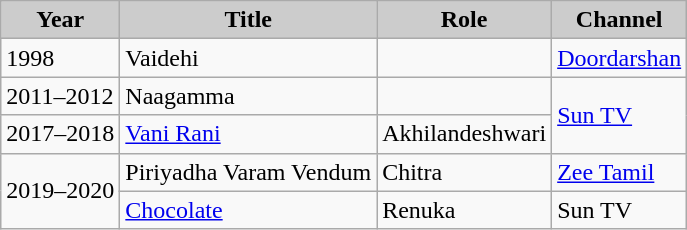<table class="wikitable">
<tr>
<th style="background:#ccc;">Year</th>
<th style="background:#ccc;">Title</th>
<th style="background:#ccc;">Role</th>
<th style="background:#ccc;">Channel</th>
</tr>
<tr>
<td>1998</td>
<td>Vaidehi</td>
<td></td>
<td><a href='#'>Doordarshan</a></td>
</tr>
<tr>
<td>2011–2012</td>
<td>Naagamma</td>
<td></td>
<td rowspan=2><a href='#'>Sun TV</a></td>
</tr>
<tr>
<td>2017–2018</td>
<td><a href='#'>Vani Rani</a></td>
<td>Akhilandeshwari</td>
</tr>
<tr>
<td rowspan=2>2019–2020</td>
<td>Piriyadha Varam Vendum</td>
<td>Chitra</td>
<td><a href='#'>Zee Tamil</a></td>
</tr>
<tr>
<td><a href='#'>Chocolate</a></td>
<td>Renuka</td>
<td>Sun TV</td>
</tr>
</table>
